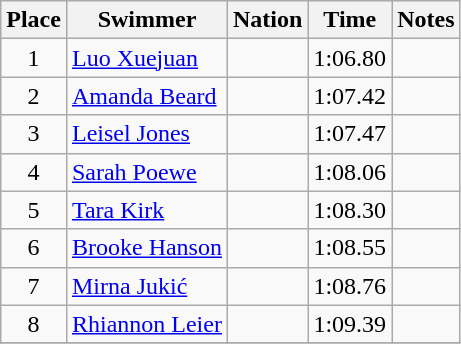<table class="wikitable sortable" style="text-align:center">
<tr>
<th>Place</th>
<th>Swimmer</th>
<th>Nation</th>
<th>Time</th>
<th>Notes</th>
</tr>
<tr>
<td>1</td>
<td align=left><a href='#'>Luo Xuejuan</a></td>
<td align=left></td>
<td>1:06.80</td>
<td></td>
</tr>
<tr>
<td>2</td>
<td align=left><a href='#'>Amanda Beard</a></td>
<td align=left></td>
<td>1:07.42</td>
<td></td>
</tr>
<tr>
<td>3</td>
<td align=left><a href='#'>Leisel Jones</a></td>
<td align=left></td>
<td>1:07.47</td>
<td></td>
</tr>
<tr>
<td>4</td>
<td align=left><a href='#'>Sarah Poewe</a></td>
<td align=left></td>
<td>1:08.06</td>
<td></td>
</tr>
<tr>
<td>5</td>
<td align=left><a href='#'>Tara Kirk</a></td>
<td align=left></td>
<td>1:08.30</td>
<td></td>
</tr>
<tr>
<td>6</td>
<td align=left><a href='#'>Brooke Hanson</a></td>
<td align=left></td>
<td>1:08.55</td>
<td></td>
</tr>
<tr>
<td>7</td>
<td align=left><a href='#'>Mirna Jukić</a></td>
<td align=left></td>
<td>1:08.76</td>
<td></td>
</tr>
<tr>
<td>8</td>
<td align=left><a href='#'>Rhiannon Leier</a></td>
<td align=left></td>
<td>1:09.39</td>
<td></td>
</tr>
<tr>
</tr>
</table>
